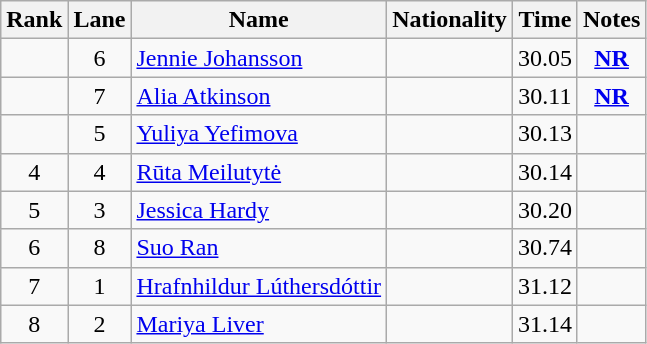<table class="wikitable sortable" style="text-align:center">
<tr>
<th>Rank</th>
<th>Lane</th>
<th>Name</th>
<th>Nationality</th>
<th>Time</th>
<th>Notes</th>
</tr>
<tr>
<td></td>
<td>6</td>
<td align=left><a href='#'>Jennie Johansson</a></td>
<td align=left></td>
<td>30.05</td>
<td><strong><a href='#'>NR</a></strong></td>
</tr>
<tr>
<td></td>
<td>7</td>
<td align=left><a href='#'>Alia Atkinson</a></td>
<td align=left></td>
<td>30.11</td>
<td><strong><a href='#'>NR</a></strong></td>
</tr>
<tr>
<td></td>
<td>5</td>
<td align=left><a href='#'>Yuliya Yefimova</a></td>
<td align=left></td>
<td>30.13</td>
<td></td>
</tr>
<tr>
<td>4</td>
<td>4</td>
<td align=left><a href='#'>Rūta Meilutytė</a></td>
<td align=left></td>
<td>30.14</td>
<td></td>
</tr>
<tr>
<td>5</td>
<td>3</td>
<td align=left><a href='#'>Jessica Hardy</a></td>
<td align=left></td>
<td>30.20</td>
<td></td>
</tr>
<tr>
<td>6</td>
<td>8</td>
<td align=left><a href='#'>Suo Ran</a></td>
<td align=left></td>
<td>30.74</td>
<td></td>
</tr>
<tr>
<td>7</td>
<td>1</td>
<td align=left><a href='#'>Hrafnhildur Lúthersdóttir</a></td>
<td align=left></td>
<td>31.12</td>
<td></td>
</tr>
<tr>
<td>8</td>
<td>2</td>
<td align=left><a href='#'>Mariya Liver</a></td>
<td align=left></td>
<td>31.14</td>
<td></td>
</tr>
</table>
